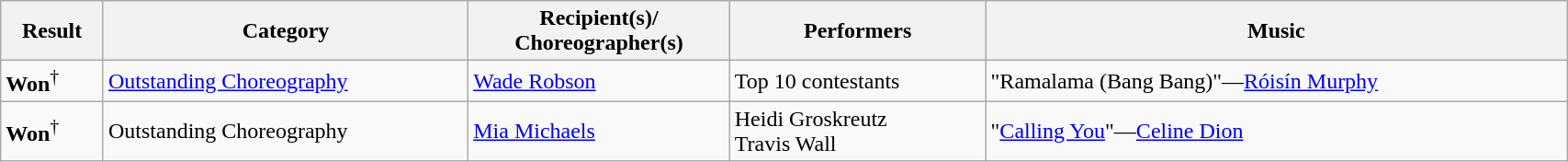<table class="wikitable" style="width:90%;">
<tr>
<th>Result</th>
<th>Category</th>
<th>Recipient(s)/<br>Choreographer(s)</th>
<th>Performers</th>
<th>Music</th>
</tr>
<tr>
<td><strong>Won</strong><sup>†</sup></td>
<td><a href='#'>Outstanding Choreography</a></td>
<td><a href='#'>Wade Robson</a></td>
<td>Top 10 contestants</td>
<td>"Ramalama (Bang Bang)"—<a href='#'>Róisín Murphy</a></td>
</tr>
<tr>
<td><strong>Won</strong><sup>†</sup></td>
<td>Outstanding Choreography</td>
<td><a href='#'>Mia Michaels</a></td>
<td>Heidi Groskreutz<br>Travis Wall</td>
<td>"<a href='#'>Calling You</a>"—<a href='#'>Celine Dion</a></td>
</tr>
</table>
